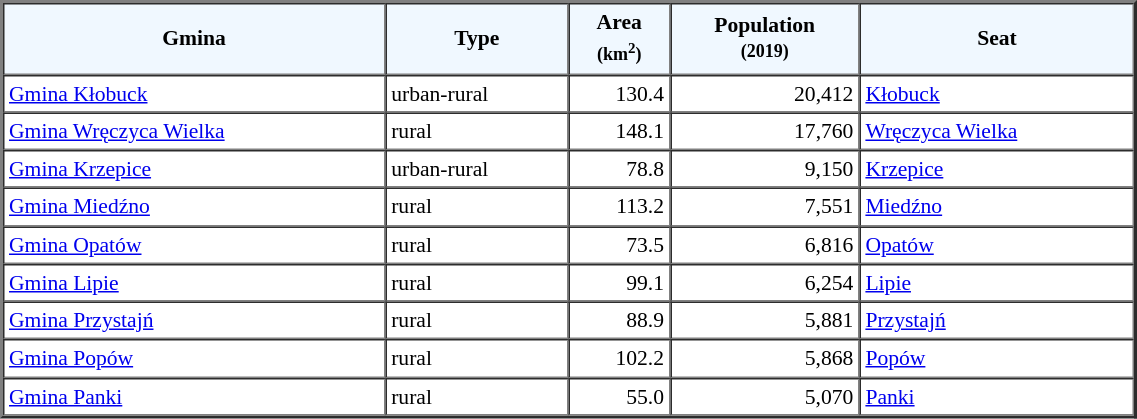<table width="60%" border="2" cellpadding="3" cellspacing="0" style="font-size:90%;line-height:120%;">
<tr bgcolor="F0F8FF">
<td style="text-align:center;"><strong>Gmina</strong></td>
<td style="text-align:center;"><strong>Type</strong></td>
<td style="text-align:center;"><strong>Area<br><small>(km<sup>2</sup>)</small></strong></td>
<td style="text-align:center;"><strong>Population<br><small>(2019)</small></strong></td>
<td style="text-align:center;"><strong>Seat</strong></td>
</tr>
<tr>
<td><a href='#'>Gmina Kłobuck</a></td>
<td>urban-rural</td>
<td style="text-align:right;">130.4</td>
<td style="text-align:right;">20,412</td>
<td><a href='#'>Kłobuck</a></td>
</tr>
<tr>
<td><a href='#'>Gmina Wręczyca Wielka</a></td>
<td>rural</td>
<td style="text-align:right;">148.1</td>
<td style="text-align:right;">17,760</td>
<td><a href='#'>Wręczyca Wielka</a></td>
</tr>
<tr>
<td><a href='#'>Gmina Krzepice</a></td>
<td>urban-rural</td>
<td style="text-align:right;">78.8</td>
<td style="text-align:right;">9,150</td>
<td><a href='#'>Krzepice</a></td>
</tr>
<tr>
<td><a href='#'>Gmina Miedźno</a></td>
<td>rural</td>
<td style="text-align:right;">113.2</td>
<td style="text-align:right;">7,551</td>
<td><a href='#'>Miedźno</a></td>
</tr>
<tr>
<td><a href='#'>Gmina Opatów</a></td>
<td>rural</td>
<td style="text-align:right;">73.5</td>
<td style="text-align:right;">6,816</td>
<td><a href='#'>Opatów</a></td>
</tr>
<tr>
<td><a href='#'>Gmina Lipie</a></td>
<td>rural</td>
<td style="text-align:right;">99.1</td>
<td style="text-align:right;">6,254</td>
<td><a href='#'>Lipie</a></td>
</tr>
<tr>
<td><a href='#'>Gmina Przystajń</a></td>
<td>rural</td>
<td style="text-align:right;">88.9</td>
<td style="text-align:right;">5,881</td>
<td><a href='#'>Przystajń</a></td>
</tr>
<tr>
<td><a href='#'>Gmina Popów</a></td>
<td>rural</td>
<td style="text-align:right;">102.2</td>
<td style="text-align:right;">5,868</td>
<td><a href='#'>Popów</a></td>
</tr>
<tr>
<td><a href='#'>Gmina Panki</a></td>
<td>rural</td>
<td style="text-align:right;">55.0</td>
<td style="text-align:right;">5,070</td>
<td><a href='#'>Panki</a></td>
</tr>
<tr>
</tr>
</table>
